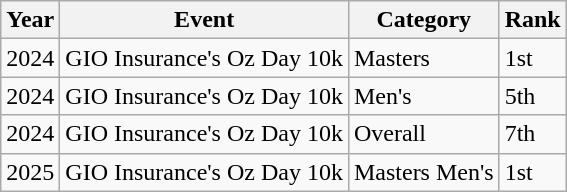<table class="wikitable">
<tr>
<th>Year</th>
<th>Event</th>
<th>Category</th>
<th>Rank</th>
</tr>
<tr>
<td>2024</td>
<td>GIO Insurance's Oz Day 10k</td>
<td>Masters</td>
<td>1st</td>
</tr>
<tr>
<td>2024</td>
<td>GIO Insurance's Oz Day 10k</td>
<td>Men's</td>
<td>5th</td>
</tr>
<tr>
<td>2024</td>
<td>GIO Insurance's Oz Day 10k</td>
<td>Overall</td>
<td>7th</td>
</tr>
<tr>
<td>2025</td>
<td>GIO Insurance's Oz Day 10k</td>
<td>Masters Men's</td>
<td>1st</td>
</tr>
</table>
